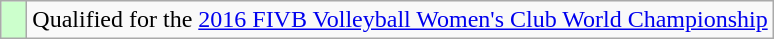<table class="wikitable" style="text-align: left;">
<tr>
<td width=10px bgcolor=#ccffcc></td>
<td>Qualified for the <a href='#'>2016 FIVB Volleyball Women's Club World Championship</a></td>
</tr>
</table>
